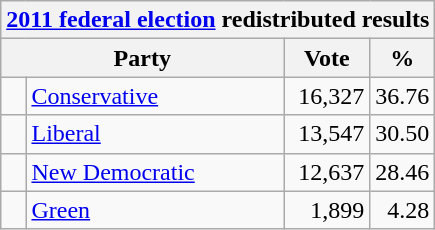<table class="wikitable">
<tr>
<th colspan="4"><a href='#'>2011 federal election</a> redistributed results</th>
</tr>
<tr>
<th bgcolor="#DDDDFF" width="130px" colspan="2">Party</th>
<th bgcolor="#DDDDFF" width="50px">Vote</th>
<th bgcolor="#DDDDFF" width="30px">%</th>
</tr>
<tr>
<td> </td>
<td><a href='#'>Conservative</a></td>
<td align=right>16,327</td>
<td align=right>36.76</td>
</tr>
<tr>
<td> </td>
<td><a href='#'>Liberal</a></td>
<td align=right>13,547</td>
<td align=right>30.50</td>
</tr>
<tr>
<td> </td>
<td><a href='#'>New Democratic</a></td>
<td align=right>12,637</td>
<td align=right>28.46</td>
</tr>
<tr>
<td> </td>
<td><a href='#'>Green</a></td>
<td align=right>1,899</td>
<td align=right>4.28</td>
</tr>
</table>
